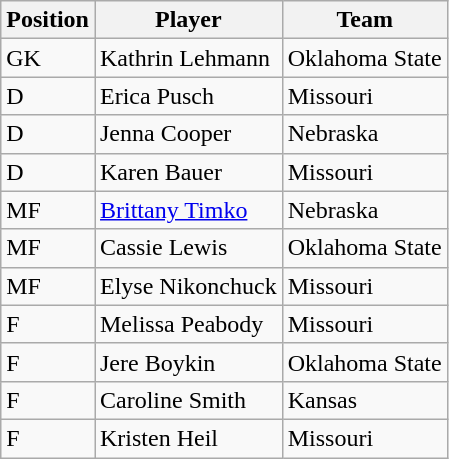<table class="wikitable">
<tr>
<th>Position</th>
<th>Player</th>
<th>Team</th>
</tr>
<tr>
<td>GK</td>
<td>Kathrin Lehmann</td>
<td>Oklahoma State</td>
</tr>
<tr>
<td>D</td>
<td>Erica Pusch</td>
<td>Missouri</td>
</tr>
<tr>
<td>D</td>
<td>Jenna Cooper</td>
<td>Nebraska</td>
</tr>
<tr>
<td>D</td>
<td>Karen Bauer</td>
<td>Missouri</td>
</tr>
<tr>
<td>MF</td>
<td><a href='#'>Brittany Timko</a></td>
<td>Nebraska</td>
</tr>
<tr>
<td>MF</td>
<td>Cassie Lewis</td>
<td>Oklahoma State</td>
</tr>
<tr>
<td>MF</td>
<td>Elyse Nikonchuck</td>
<td>Missouri</td>
</tr>
<tr>
<td>F</td>
<td>Melissa Peabody</td>
<td>Missouri</td>
</tr>
<tr>
<td>F</td>
<td>Jere Boykin</td>
<td>Oklahoma State</td>
</tr>
<tr>
<td>F</td>
<td>Caroline Smith</td>
<td>Kansas</td>
</tr>
<tr>
<td>F</td>
<td>Kristen Heil</td>
<td>Missouri</td>
</tr>
</table>
